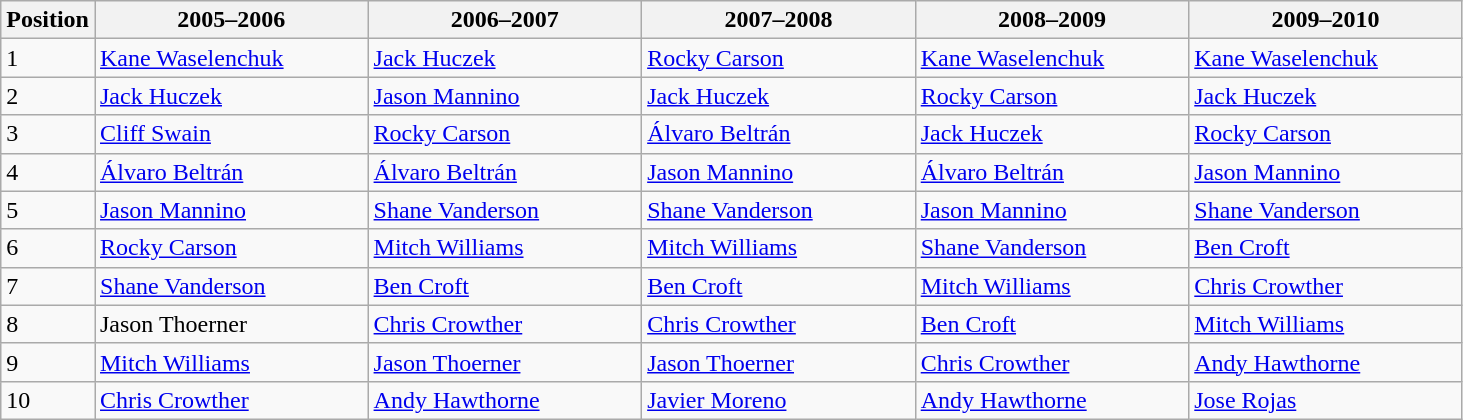<table class="wikitable" border="1">
<tr>
<th>Position</th>
<th width="175">2005–2006</th>
<th width="175">2006–2007</th>
<th width="175">2007–2008</th>
<th width="175">2008–2009</th>
<th width="175">2009–2010</th>
</tr>
<tr>
<td>1</td>
<td> <a href='#'>Kane Waselenchuk</a></td>
<td> <a href='#'>Jack Huczek</a></td>
<td> <a href='#'>Rocky Carson</a></td>
<td> <a href='#'>Kane Waselenchuk</a></td>
<td> <a href='#'>Kane Waselenchuk</a></td>
</tr>
<tr>
<td>2</td>
<td> <a href='#'>Jack Huczek</a></td>
<td> <a href='#'>Jason Mannino</a></td>
<td> <a href='#'>Jack Huczek</a></td>
<td> <a href='#'>Rocky Carson</a></td>
<td> <a href='#'>Jack Huczek</a></td>
</tr>
<tr>
<td>3</td>
<td> <a href='#'>Cliff Swain</a></td>
<td> <a href='#'>Rocky Carson</a></td>
<td> <a href='#'>Álvaro Beltrán</a></td>
<td> <a href='#'>Jack Huczek</a></td>
<td> <a href='#'>Rocky Carson</a></td>
</tr>
<tr>
<td>4</td>
<td> <a href='#'>Álvaro Beltrán</a></td>
<td> <a href='#'>Álvaro Beltrán</a></td>
<td> <a href='#'>Jason Mannino</a></td>
<td> <a href='#'>Álvaro Beltrán</a></td>
<td> <a href='#'>Jason Mannino</a></td>
</tr>
<tr>
<td>5</td>
<td> <a href='#'>Jason Mannino</a></td>
<td> <a href='#'>Shane Vanderson</a></td>
<td> <a href='#'>Shane Vanderson</a></td>
<td> <a href='#'>Jason Mannino</a></td>
<td> <a href='#'>Shane Vanderson</a></td>
</tr>
<tr>
<td>6</td>
<td> <a href='#'>Rocky Carson</a></td>
<td> <a href='#'>Mitch Williams</a></td>
<td> <a href='#'>Mitch Williams</a></td>
<td> <a href='#'>Shane Vanderson</a></td>
<td> <a href='#'>Ben Croft</a></td>
</tr>
<tr>
<td>7</td>
<td> <a href='#'>Shane Vanderson</a></td>
<td> <a href='#'>Ben Croft</a></td>
<td> <a href='#'>Ben Croft</a></td>
<td> <a href='#'>Mitch Williams</a></td>
<td> <a href='#'>Chris Crowther</a></td>
</tr>
<tr>
<td>8</td>
<td> Jason Thoerner</td>
<td> <a href='#'>Chris Crowther</a></td>
<td> <a href='#'>Chris Crowther</a></td>
<td> <a href='#'>Ben Croft</a></td>
<td> <a href='#'>Mitch Williams</a></td>
</tr>
<tr>
<td>9</td>
<td> <a href='#'>Mitch Williams</a></td>
<td> <a href='#'>Jason Thoerner</a></td>
<td> <a href='#'>Jason Thoerner</a></td>
<td> <a href='#'>Chris Crowther</a></td>
<td> <a href='#'>Andy Hawthorne</a></td>
</tr>
<tr>
<td>10</td>
<td> <a href='#'>Chris Crowther</a></td>
<td> <a href='#'>Andy Hawthorne</a></td>
<td> <a href='#'>Javier Moreno</a></td>
<td> <a href='#'>Andy Hawthorne</a></td>
<td> <a href='#'>Jose Rojas</a></td>
</tr>
</table>
